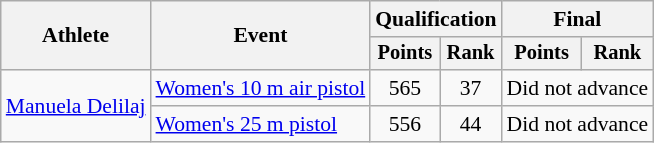<table class="wikitable" style="font-size:90%">
<tr>
<th rowspan="2">Athlete</th>
<th rowspan="2">Event</th>
<th colspan=2>Qualification</th>
<th colspan=2>Final</th>
</tr>
<tr style="font-size:95%">
<th>Points</th>
<th>Rank</th>
<th>Points</th>
<th>Rank</th>
</tr>
<tr align=center>
<td align=left rowspan=2><a href='#'>Manuela Delilaj</a></td>
<td align=left><a href='#'>Women's 10 m air pistol</a></td>
<td>565</td>
<td>37</td>
<td colspan=2>Did not advance</td>
</tr>
<tr align=center>
<td align=left><a href='#'>Women's 25 m pistol</a></td>
<td>556</td>
<td>44</td>
<td colspan=2>Did not advance</td>
</tr>
</table>
